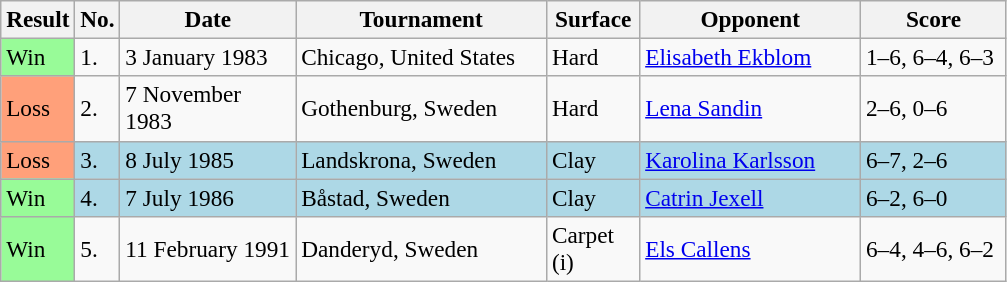<table class="sortable wikitable" style="font-size:97%;">
<tr>
<th>Result</th>
<th>No.</th>
<th width=110>Date</th>
<th width=160>Tournament</th>
<th width=55>Surface</th>
<th width=140>Opponent</th>
<th width=90>Score</th>
</tr>
<tr>
<td style="background:#98fb98;">Win</td>
<td>1.</td>
<td>3 January 1983</td>
<td>Chicago, United States</td>
<td>Hard</td>
<td> <a href='#'>Elisabeth Ekblom</a></td>
<td>1–6, 6–4, 6–3</td>
</tr>
<tr>
<td style="background:#ffa07a;">Loss</td>
<td>2.</td>
<td>7 November 1983</td>
<td>Gothenburg, Sweden</td>
<td>Hard</td>
<td> <a href='#'>Lena Sandin</a></td>
<td>2–6, 0–6</td>
</tr>
<tr style="background:lightblue;">
<td style="background:#ffa07a;">Loss</td>
<td>3.</td>
<td>8 July 1985</td>
<td>Landskrona, Sweden</td>
<td>Clay</td>
<td> <a href='#'>Karolina Karlsson</a></td>
<td>6–7, 2–6</td>
</tr>
<tr style="background:lightblue;">
<td style="background:#98fb98;">Win</td>
<td>4.</td>
<td>7 July 1986</td>
<td>Båstad, Sweden</td>
<td>Clay</td>
<td> <a href='#'>Catrin Jexell</a></td>
<td>6–2, 6–0</td>
</tr>
<tr>
<td style="background:#98fb98;">Win</td>
<td>5.</td>
<td>11 February 1991</td>
<td>Danderyd, Sweden</td>
<td>Carpet (i)</td>
<td> <a href='#'>Els Callens</a></td>
<td>6–4, 4–6, 6–2</td>
</tr>
</table>
